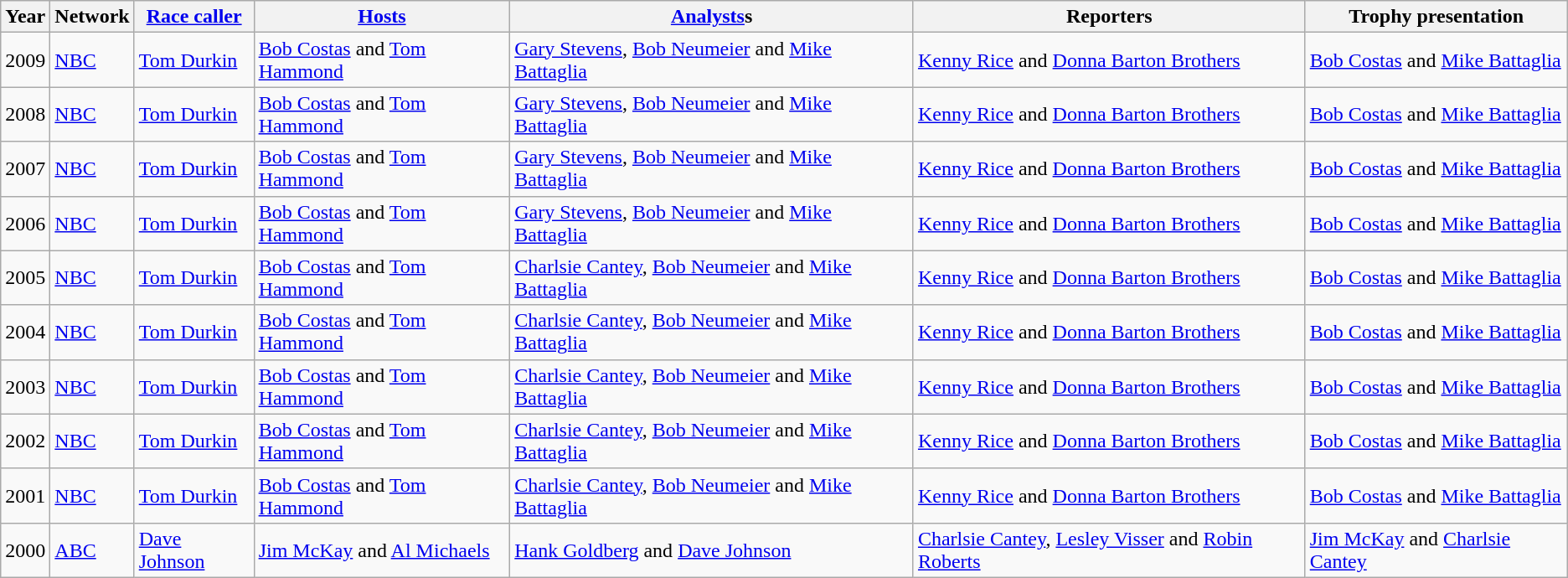<table class="wikitable">
<tr>
<th>Year</th>
<th>Network</th>
<th><a href='#'>Race caller</a></th>
<th><a href='#'>Hosts</a></th>
<th><a href='#'>Analysts</a>s</th>
<th>Reporters</th>
<th>Trophy presentation</th>
</tr>
<tr>
<td>2009</td>
<td><a href='#'>NBC</a></td>
<td><a href='#'>Tom Durkin</a></td>
<td><a href='#'>Bob Costas</a> and <a href='#'>Tom Hammond</a></td>
<td><a href='#'>Gary Stevens</a>, <a href='#'>Bob Neumeier</a> and <a href='#'>Mike Battaglia</a></td>
<td><a href='#'>Kenny Rice</a> and <a href='#'>Donna Barton Brothers</a></td>
<td><a href='#'>Bob Costas</a> and <a href='#'>Mike Battaglia</a></td>
</tr>
<tr>
<td>2008</td>
<td><a href='#'>NBC</a></td>
<td><a href='#'>Tom Durkin</a></td>
<td><a href='#'>Bob Costas</a> and <a href='#'>Tom Hammond</a></td>
<td><a href='#'>Gary Stevens</a>, <a href='#'>Bob Neumeier</a> and <a href='#'>Mike Battaglia</a></td>
<td><a href='#'>Kenny Rice</a> and <a href='#'>Donna Barton Brothers</a></td>
<td><a href='#'>Bob Costas</a> and <a href='#'>Mike Battaglia</a></td>
</tr>
<tr>
<td>2007</td>
<td><a href='#'>NBC</a></td>
<td><a href='#'>Tom Durkin</a></td>
<td><a href='#'>Bob Costas</a> and <a href='#'>Tom Hammond</a></td>
<td><a href='#'>Gary Stevens</a>, <a href='#'>Bob Neumeier</a> and <a href='#'>Mike Battaglia</a></td>
<td><a href='#'>Kenny Rice</a> and <a href='#'>Donna Barton Brothers</a></td>
<td><a href='#'>Bob Costas</a> and <a href='#'>Mike Battaglia</a></td>
</tr>
<tr>
<td>2006</td>
<td><a href='#'>NBC</a></td>
<td><a href='#'>Tom Durkin</a></td>
<td><a href='#'>Bob Costas</a> and <a href='#'>Tom Hammond</a></td>
<td><a href='#'>Gary Stevens</a>, <a href='#'>Bob Neumeier</a> and <a href='#'>Mike Battaglia</a></td>
<td><a href='#'>Kenny Rice</a> and <a href='#'>Donna Barton Brothers</a></td>
<td><a href='#'>Bob Costas</a> and <a href='#'>Mike Battaglia</a></td>
</tr>
<tr>
<td>2005</td>
<td><a href='#'>NBC</a></td>
<td><a href='#'>Tom Durkin</a></td>
<td><a href='#'>Bob Costas</a> and <a href='#'>Tom Hammond</a></td>
<td><a href='#'>Charlsie Cantey</a>, <a href='#'>Bob Neumeier</a> and <a href='#'>Mike Battaglia</a></td>
<td><a href='#'>Kenny Rice</a> and <a href='#'>Donna Barton Brothers</a></td>
<td><a href='#'>Bob Costas</a> and <a href='#'>Mike Battaglia</a></td>
</tr>
<tr>
<td>2004</td>
<td><a href='#'>NBC</a></td>
<td><a href='#'>Tom Durkin</a></td>
<td><a href='#'>Bob Costas</a> and <a href='#'>Tom Hammond</a></td>
<td><a href='#'>Charlsie Cantey</a>, <a href='#'>Bob Neumeier</a> and <a href='#'>Mike Battaglia</a></td>
<td><a href='#'>Kenny Rice</a> and <a href='#'>Donna Barton Brothers</a></td>
<td><a href='#'>Bob Costas</a> and <a href='#'>Mike Battaglia</a></td>
</tr>
<tr>
<td>2003</td>
<td><a href='#'>NBC</a></td>
<td><a href='#'>Tom Durkin</a></td>
<td><a href='#'>Bob Costas</a> and <a href='#'>Tom Hammond</a></td>
<td><a href='#'>Charlsie Cantey</a>, <a href='#'>Bob Neumeier</a> and <a href='#'>Mike Battaglia</a></td>
<td><a href='#'>Kenny Rice</a> and <a href='#'>Donna Barton Brothers</a></td>
<td><a href='#'>Bob Costas</a> and <a href='#'>Mike Battaglia</a></td>
</tr>
<tr>
<td>2002</td>
<td><a href='#'>NBC</a></td>
<td><a href='#'>Tom Durkin</a></td>
<td><a href='#'>Bob Costas</a> and <a href='#'>Tom Hammond</a></td>
<td><a href='#'>Charlsie Cantey</a>, <a href='#'>Bob Neumeier</a> and <a href='#'>Mike Battaglia</a></td>
<td><a href='#'>Kenny Rice</a> and <a href='#'>Donna Barton Brothers</a></td>
<td><a href='#'>Bob Costas</a> and <a href='#'>Mike Battaglia</a></td>
</tr>
<tr>
<td>2001</td>
<td><a href='#'>NBC</a></td>
<td><a href='#'>Tom Durkin</a></td>
<td><a href='#'>Bob Costas</a> and <a href='#'>Tom Hammond</a></td>
<td><a href='#'>Charlsie Cantey</a>, <a href='#'>Bob Neumeier</a> and <a href='#'>Mike Battaglia</a></td>
<td><a href='#'>Kenny Rice</a> and <a href='#'>Donna Barton Brothers</a></td>
<td><a href='#'>Bob Costas</a> and <a href='#'>Mike Battaglia</a></td>
</tr>
<tr>
<td>2000</td>
<td><a href='#'>ABC</a></td>
<td><a href='#'>Dave Johnson</a></td>
<td><a href='#'>Jim McKay</a> and <a href='#'>Al Michaels</a></td>
<td><a href='#'>Hank Goldberg</a> and <a href='#'>Dave Johnson</a></td>
<td><a href='#'>Charlsie Cantey</a>, <a href='#'>Lesley Visser</a> and <a href='#'>Robin Roberts</a></td>
<td><a href='#'>Jim McKay</a> and <a href='#'>Charlsie Cantey</a></td>
</tr>
</table>
